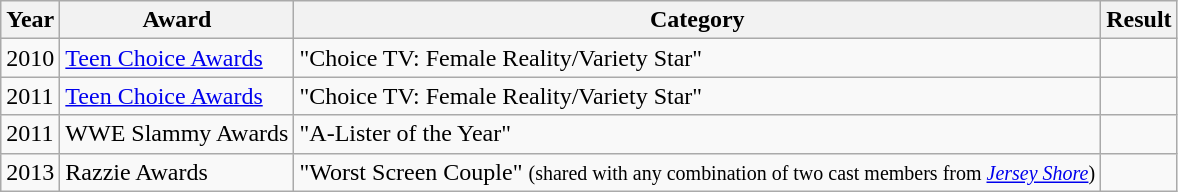<table class="wikitable">
<tr>
<th>Year</th>
<th>Award</th>
<th>Category</th>
<th>Result</th>
</tr>
<tr>
<td>2010</td>
<td><a href='#'>Teen Choice Awards</a></td>
<td>"Choice TV: Female Reality/Variety Star"</td>
<td></td>
</tr>
<tr>
<td>2011</td>
<td><a href='#'>Teen Choice Awards</a></td>
<td>"Choice TV: Female Reality/Variety Star"</td>
<td></td>
</tr>
<tr>
<td>2011</td>
<td>WWE Slammy Awards</td>
<td>"A-Lister of the Year"</td>
<td></td>
</tr>
<tr>
<td>2013</td>
<td>Razzie Awards</td>
<td>"Worst Screen Couple" <small>(shared with any combination of two cast members from <a href='#'><em>Jersey Shore</em></a>)</small></td>
<td></td>
</tr>
</table>
